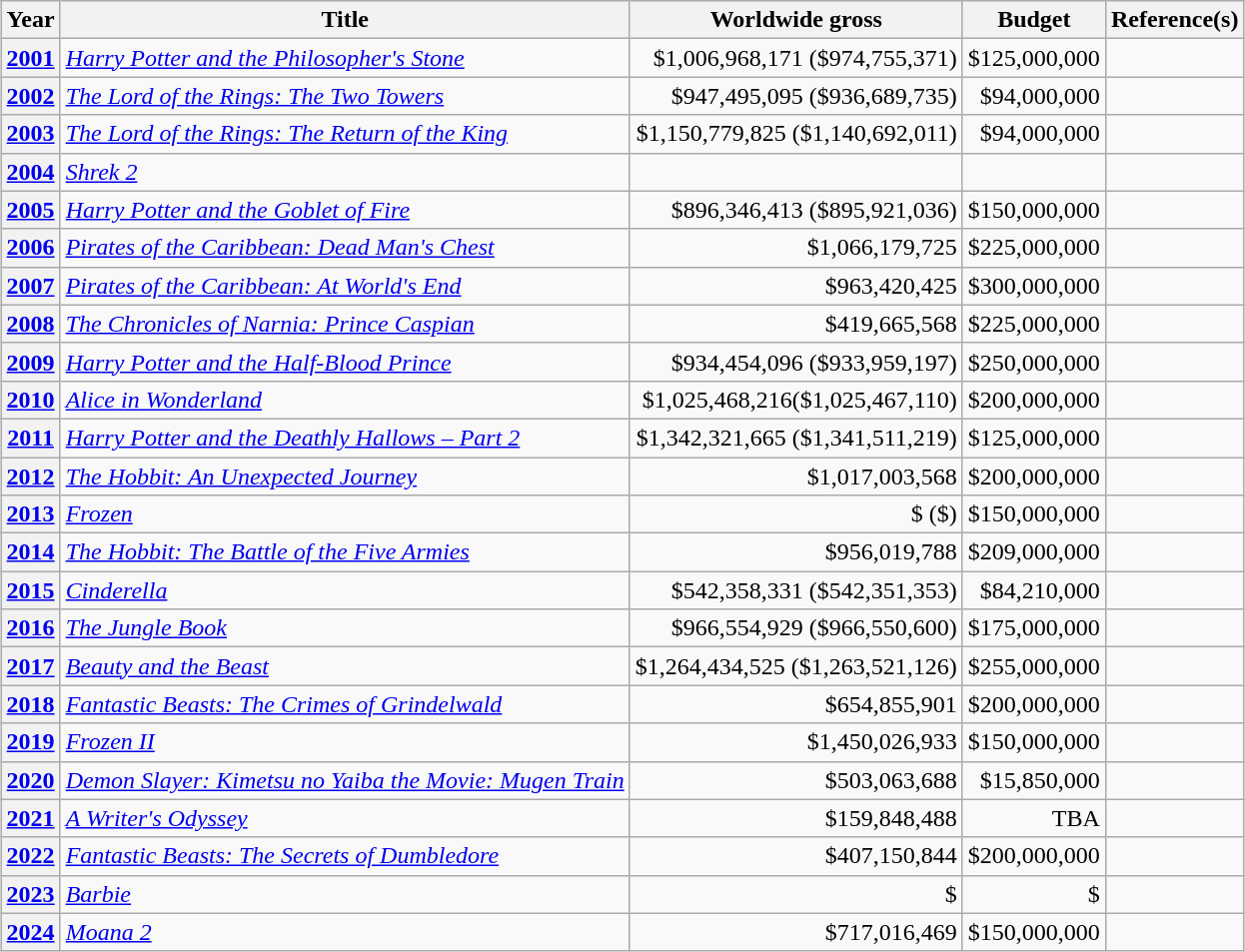<table class="wikitable plainrowheaders" style="margin:auto; margin:auto;">
<tr>
<th scope="col">Year</th>
<th scope="col">Title</th>
<th scope="col">Worldwide gross</th>
<th scope="col">Budget</th>
<th scope="col">Reference(s)</th>
</tr>
<tr>
<th scope="row"><a href='#'>2001</a></th>
<td><em><a href='#'>Harry Potter and the Philosopher's Stone</a></em></td>
<td align="right">$1,006,968,171 ($974,755,371)</td>
<td align="right">$125,000,000</td>
<td style="text-align:center;"></td>
</tr>
<tr>
<th scope="row"><a href='#'>2002</a></th>
<td><em><a href='#'>The Lord of the Rings: The Two Towers</a></em></td>
<td align="right">$947,495,095 ($936,689,735)</td>
<td align="right">$94,000,000</td>
<td style="text-align:center;"></td>
</tr>
<tr>
<th scope="row"><a href='#'>2003</a></th>
<td><em><a href='#'>The Lord of the Rings: The Return of the King</a></em></td>
<td align="right">$1,150,779,825 ($1,140,692,011)</td>
<td align="right">$94,000,000</td>
<td style="text-align:center;"></td>
</tr>
<tr>
<th scope="row"><a href='#'>2004</a></th>
<td><em><a href='#'>Shrek 2</a></em></td>
<td style="text-align:right;"></td>
<td style="text-align:right;"></td>
<td style="text-align:center;"></td>
</tr>
<tr>
<th scope="row"><a href='#'>2005</a></th>
<td><em><a href='#'>Harry Potter and the Goblet of Fire</a></em></td>
<td align="right">$896,346,413 ($895,921,036)</td>
<td align="right">$150,000,000</td>
<td style="text-align:center;"></td>
</tr>
<tr>
<th scope="row"><a href='#'>2006</a></th>
<td><em><a href='#'>Pirates of the Caribbean: Dead Man's Chest</a></em></td>
<td align="right">$1,066,179,725</td>
<td align="right">$225,000,000</td>
<td style="text-align:center;"></td>
</tr>
<tr>
<th scope="row"><a href='#'>2007</a></th>
<td><em><a href='#'>Pirates of the Caribbean: At World's End</a></em></td>
<td align="right">$963,420,425</td>
<td align="right">$300,000,000</td>
<td style="text-align:center;"></td>
</tr>
<tr>
<th scope="row"><a href='#'>2008</a></th>
<td><em><a href='#'>The Chronicles of Narnia: Prince Caspian</a></em></td>
<td align="right">$419,665,568</td>
<td align="right">$225,000,000</td>
<td style="text-align:center;"></td>
</tr>
<tr>
<th scope="row"><a href='#'>2009</a></th>
<td><em><a href='#'>Harry Potter and the Half-Blood Prince</a></em></td>
<td align="right">$934,454,096 ($933,959,197)</td>
<td align="right">$250,000,000</td>
<td style="text-align:center;"></td>
</tr>
<tr>
<th scope="row"><a href='#'>2010</a></th>
<td><em><a href='#'>Alice in Wonderland</a></em></td>
<td align="right">$1,025,468,216($1,025,467,110)</td>
<td align="right">$200,000,000</td>
<td style="text-align:center;"></td>
</tr>
<tr>
<th scope="row"><a href='#'>2011</a></th>
<td><em><a href='#'>Harry Potter and the Deathly Hallows – Part 2</a></em></td>
<td align="right">$1,342,321,665 ($1,341,511,219)</td>
<td align="right">$125,000,000</td>
<td style="text-align:center;"></td>
</tr>
<tr>
<th scope="row"><a href='#'>2012</a></th>
<td><em><a href='#'>The Hobbit: An Unexpected Journey</a></em></td>
<td align="right">$1,017,003,568</td>
<td align="right">$200,000,000</td>
<td style="text-align:center;"></td>
</tr>
<tr>
<th scope="row"><a href='#'>2013</a></th>
<td><em><a href='#'>Frozen</a></em></td>
<td align="right">$ ($)</td>
<td align="right">$150,000,000</td>
<td style="text-align:center;"></td>
</tr>
<tr>
<th scope="row"><a href='#'>2014</a></th>
<td><em><a href='#'>The Hobbit: The Battle of the Five Armies</a></em></td>
<td align="right">$956,019,788</td>
<td align="right">$209,000,000</td>
<td style="text-align:center;"></td>
</tr>
<tr>
<th scope="row"><a href='#'>2015</a></th>
<td><em><a href='#'>Cinderella</a></em></td>
<td align="right">$542,358,331 ($542,351,353)</td>
<td align="right">$84,210,000</td>
<td style="text-align:center;"></td>
</tr>
<tr>
<th scope="row"><a href='#'>2016</a></th>
<td><em><a href='#'>The Jungle Book</a></em></td>
<td align="right">$966,554,929 ($966,550,600)</td>
<td align="right">$175,000,000</td>
<td style="text-align:center;"></td>
</tr>
<tr>
<th scope="row"><a href='#'>2017</a></th>
<td><em><a href='#'>Beauty and the Beast</a></em></td>
<td align="right">$1,264,434,525 ($1,263,521,126)</td>
<td align="right">$255,000,000</td>
<td style="text-align:center;"></td>
</tr>
<tr>
<th scope="row"><a href='#'>2018</a></th>
<td><em><a href='#'>Fantastic Beasts: The Crimes of Grindelwald</a></em></td>
<td align="right">$654,855,901</td>
<td align="right">$200,000,000</td>
<td style="text-align:center;"></td>
</tr>
<tr>
<th scope="row"><a href='#'>2019</a></th>
<td><em><a href='#'>Frozen II</a></em></td>
<td align="right">$1,450,026,933</td>
<td align="right">$150,000,000</td>
<td style="text-align:center;"></td>
</tr>
<tr>
<th scope="row"><a href='#'>2020</a></th>
<td><em><a href='#'>Demon Slayer: Kimetsu no Yaiba the Movie: Mugen Train</a></em></td>
<td align="right">$503,063,688</td>
<td align="right">$15,850,000</td>
<td style="text-align:center;"></td>
</tr>
<tr>
<th scope="row"><a href='#'>2021</a></th>
<td><em><a href='#'>A Writer's Odyssey</a></em></td>
<td align="right">$159,848,488</td>
<td align="right">TBA</td>
<td style="text-align:center;"></td>
</tr>
<tr>
<th scope="row"><a href='#'>2022</a></th>
<td><em><a href='#'>Fantastic Beasts: The Secrets of Dumbledore</a></em></td>
<td align="right">$407,150,844</td>
<td align="right">$200,000,000</td>
<td style="text-align:center;"></td>
</tr>
<tr>
<th scope="row"><a href='#'>2023</a></th>
<td><em><a href='#'>Barbie</a></em></td>
<td align="right">$</td>
<td align="right">$</td>
<td style="text-align:center;"></td>
</tr>
<tr>
<th scope="row"><a href='#'>2024</a></th>
<td><em><a href='#'>Moana 2</a></em></td>
<td align="right">$717,016,469</td>
<td align="right">$150,000,000</td>
<td style="text-align:center;"></td>
</tr>
</table>
